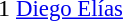<table cellspacing=0 cellpadding=0>
<tr>
<td><div>1 </div></td>
<td style="font-size: 95%"> <a href='#'>Diego Elías</a></td>
</tr>
</table>
